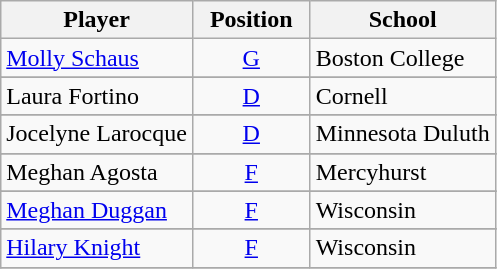<table class="wikitable">
<tr>
<th>Player</th>
<th>  Position  </th>
<th>School</th>
</tr>
<tr>
<td><a href='#'>Molly Schaus</a></td>
<td align=center><a href='#'>G</a></td>
<td>Boston College</td>
</tr>
<tr>
</tr>
<tr>
<td>Laura Fortino</td>
<td align=center><a href='#'>D</a></td>
<td>Cornell</td>
</tr>
<tr>
</tr>
<tr>
<td>Jocelyne Larocque</td>
<td align=center><a href='#'>D</a></td>
<td>Minnesota Duluth</td>
</tr>
<tr>
</tr>
<tr>
<td>Meghan Agosta</td>
<td align=center><a href='#'>F</a></td>
<td>Mercyhurst</td>
</tr>
<tr>
</tr>
<tr>
<td><a href='#'>Meghan Duggan</a></td>
<td align=center><a href='#'>F</a></td>
<td>Wisconsin</td>
</tr>
<tr>
</tr>
<tr>
<td><a href='#'>Hilary Knight</a></td>
<td align=center><a href='#'>F</a></td>
<td>Wisconsin</td>
</tr>
<tr>
</tr>
</table>
